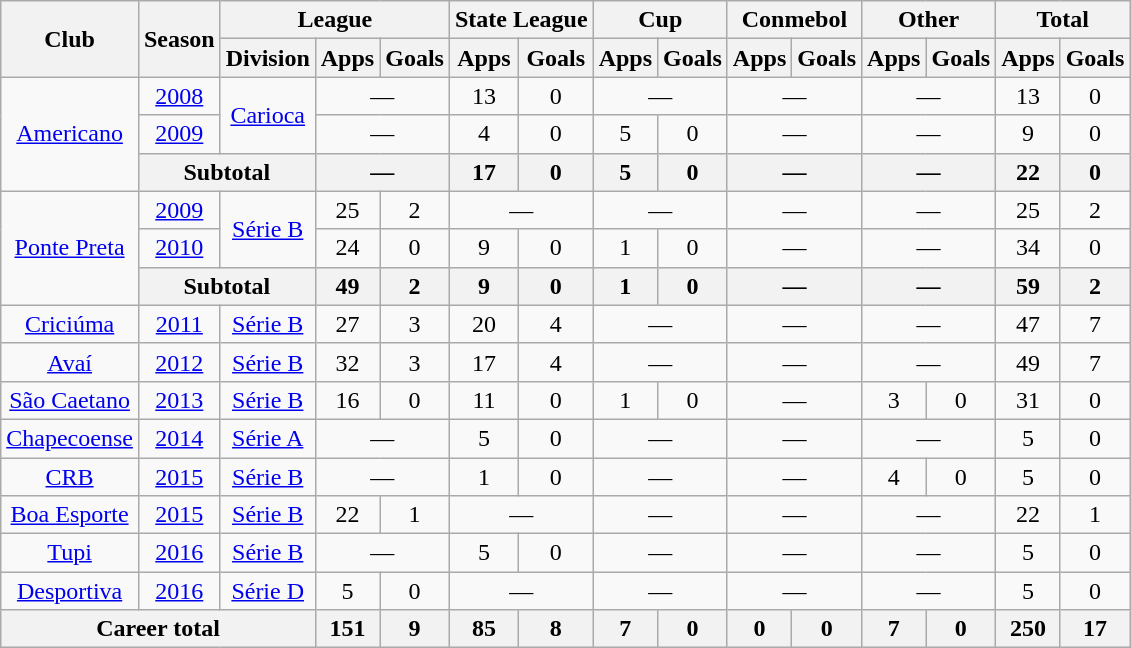<table class="wikitable" style="text-align: center;">
<tr>
<th rowspan="2">Club</th>
<th rowspan="2">Season</th>
<th colspan="3">League</th>
<th colspan="2">State League</th>
<th colspan="2">Cup</th>
<th colspan="2">Conmebol</th>
<th colspan="2">Other</th>
<th colspan="2">Total</th>
</tr>
<tr>
<th>Division</th>
<th>Apps</th>
<th>Goals</th>
<th>Apps</th>
<th>Goals</th>
<th>Apps</th>
<th>Goals</th>
<th>Apps</th>
<th>Goals</th>
<th>Apps</th>
<th>Goals</th>
<th>Apps</th>
<th>Goals</th>
</tr>
<tr>
<td rowspan=3 valign="center"><a href='#'>Americano</a></td>
<td><a href='#'>2008</a></td>
<td rowspan=2><a href='#'>Carioca</a></td>
<td colspan="2">—</td>
<td>13</td>
<td>0</td>
<td colspan="2">—</td>
<td colspan="2">—</td>
<td colspan="2">—</td>
<td>13</td>
<td>0</td>
</tr>
<tr>
<td><a href='#'>2009</a></td>
<td colspan="2">—</td>
<td>4</td>
<td>0</td>
<td>5</td>
<td>0</td>
<td colspan="2">—</td>
<td colspan="2">—</td>
<td>9</td>
<td>0</td>
</tr>
<tr>
<th colspan="2"><strong>Subtotal</strong></th>
<th colspan="2">—</th>
<th>17</th>
<th>0</th>
<th>5</th>
<th>0</th>
<th colspan="2">—</th>
<th colspan="2">—</th>
<th>22</th>
<th>0</th>
</tr>
<tr>
<td rowspan=3 valign="center"><a href='#'>Ponte Preta</a></td>
<td><a href='#'>2009</a></td>
<td rowspan=2><a href='#'>Série B</a></td>
<td>25</td>
<td>2</td>
<td colspan="2">—</td>
<td colspan="2">—</td>
<td colspan="2">—</td>
<td colspan="2">—</td>
<td>25</td>
<td>2</td>
</tr>
<tr>
<td><a href='#'>2010</a></td>
<td>24</td>
<td>0</td>
<td>9</td>
<td>0</td>
<td>1</td>
<td>0</td>
<td colspan="2">—</td>
<td colspan="2">—</td>
<td>34</td>
<td>0</td>
</tr>
<tr>
<th colspan="2"><strong>Subtotal</strong></th>
<th>49</th>
<th>2</th>
<th>9</th>
<th>0</th>
<th>1</th>
<th>0</th>
<th colspan="2">—</th>
<th colspan="2">—</th>
<th>59</th>
<th>2</th>
</tr>
<tr>
<td valign="center"><a href='#'>Criciúma</a></td>
<td><a href='#'>2011</a></td>
<td><a href='#'>Série B</a></td>
<td>27</td>
<td>3</td>
<td>20</td>
<td>4</td>
<td colspan="2">—</td>
<td colspan="2">—</td>
<td colspan="2">—</td>
<td>47</td>
<td>7</td>
</tr>
<tr>
<td valign="center"><a href='#'>Avaí</a></td>
<td><a href='#'>2012</a></td>
<td><a href='#'>Série B</a></td>
<td>32</td>
<td>3</td>
<td>17</td>
<td>4</td>
<td colspan="2">—</td>
<td colspan="2">—</td>
<td colspan="2">—</td>
<td>49</td>
<td>7</td>
</tr>
<tr>
<td valign="center"><a href='#'>São Caetano</a></td>
<td><a href='#'>2013</a></td>
<td><a href='#'>Série B</a></td>
<td>16</td>
<td>0</td>
<td>11</td>
<td>0</td>
<td>1</td>
<td>0</td>
<td colspan="2">—</td>
<td>3</td>
<td>0</td>
<td>31</td>
<td>0</td>
</tr>
<tr>
<td valign="center"><a href='#'>Chapecoense</a></td>
<td><a href='#'>2014</a></td>
<td><a href='#'>Série A</a></td>
<td colspan="2">—</td>
<td>5</td>
<td>0</td>
<td colspan="2">—</td>
<td colspan="2">—</td>
<td colspan="2">—</td>
<td>5</td>
<td>0</td>
</tr>
<tr>
<td valign="center"><a href='#'>CRB</a></td>
<td><a href='#'>2015</a></td>
<td><a href='#'>Série B</a></td>
<td colspan="2">—</td>
<td>1</td>
<td>0</td>
<td colspan="2">—</td>
<td colspan="2">—</td>
<td>4</td>
<td>0</td>
<td>5</td>
<td>0</td>
</tr>
<tr>
<td valign="center"><a href='#'>Boa Esporte</a></td>
<td><a href='#'>2015</a></td>
<td><a href='#'>Série B</a></td>
<td>22</td>
<td>1</td>
<td colspan="2">—</td>
<td colspan="2">—</td>
<td colspan="2">—</td>
<td colspan="2">—</td>
<td>22</td>
<td>1</td>
</tr>
<tr>
<td valign="center"><a href='#'>Tupi</a></td>
<td><a href='#'>2016</a></td>
<td><a href='#'>Série B</a></td>
<td colspan="2">—</td>
<td>5</td>
<td>0</td>
<td colspan="2">—</td>
<td colspan="2">—</td>
<td colspan="2">—</td>
<td>5</td>
<td>0</td>
</tr>
<tr>
<td valign="center"><a href='#'>Desportiva</a></td>
<td><a href='#'>2016</a></td>
<td><a href='#'>Série D</a></td>
<td>5</td>
<td>0</td>
<td colspan="2">—</td>
<td colspan="2">—</td>
<td colspan="2">—</td>
<td colspan="2">—</td>
<td>5</td>
<td>0</td>
</tr>
<tr>
<th colspan="3"><strong>Career total</strong></th>
<th>151</th>
<th>9</th>
<th>85</th>
<th>8</th>
<th>7</th>
<th>0</th>
<th>0</th>
<th>0</th>
<th>7</th>
<th>0</th>
<th>250</th>
<th>17</th>
</tr>
</table>
